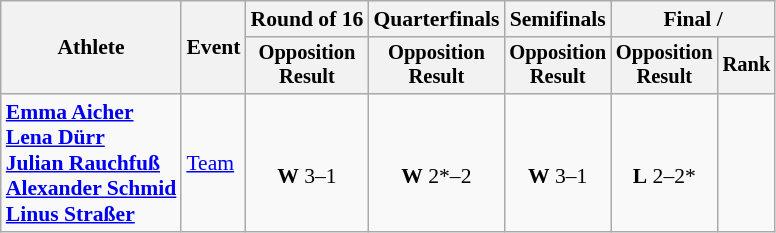<table class="wikitable" style="font-size:90%">
<tr>
<th rowspan="2">Athlete</th>
<th rowspan="2">Event</th>
<th>Round of 16</th>
<th>Quarterfinals</th>
<th>Semifinals</th>
<th colspan=2>Final / </th>
</tr>
<tr style="font-size:95%">
<th>Opposition<br>Result</th>
<th>Opposition<br>Result</th>
<th>Opposition<br>Result</th>
<th>Opposition<br>Result</th>
<th>Rank</th>
</tr>
<tr align=center>
<td align=left><strong><a href='#'>Emma Aicher</a><br><a href='#'>Lena Dürr</a><br><a href='#'>Julian Rauchfuß</a><br><a href='#'>Alexander Schmid</a><br><a href='#'>Linus Straßer</a></strong></td>
<td align=left><a href='#'>Team</a></td>
<td><br><strong>W</strong> 3–1</td>
<td><br><strong>W</strong> 2*–2</td>
<td><br><strong>W</strong> 3–1</td>
<td><br><strong>L</strong> 2–2*</td>
<td></td>
</tr>
</table>
